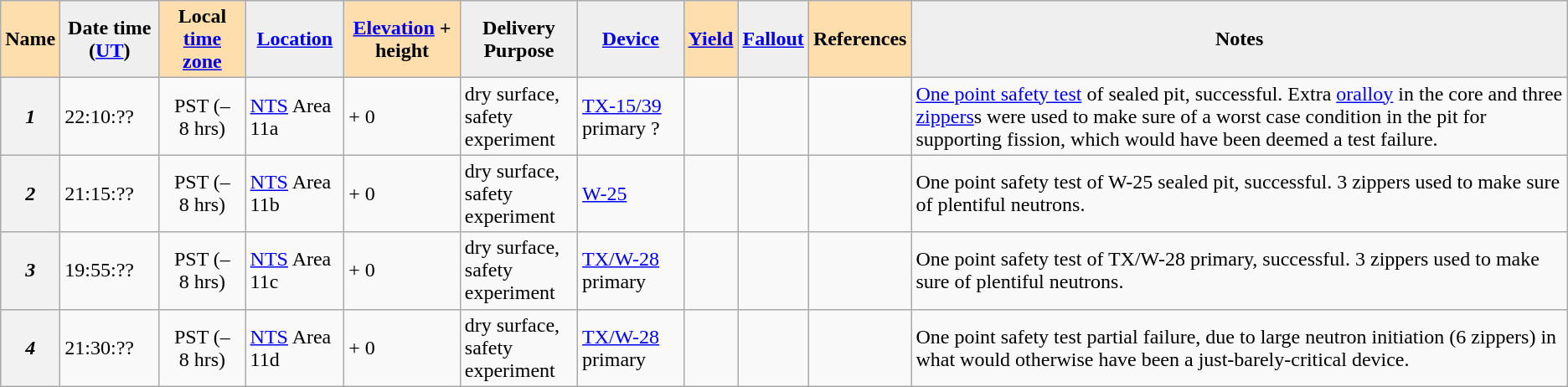<table class="wikitable sortable">
<tr>
<th style="background:#ffdead;">Name </th>
<th style="background:#efefef;">Date time (<a href='#'>UT</a>)</th>
<th style="background:#ffdead;">Local <a href='#'>time zone</a></th>
<th style="background:#efefef;"><a href='#'>Location</a></th>
<th style="background:#ffdead;"><a href='#'>Elevation</a> + height </th>
<th style="background:#efefef;">Delivery <br>Purpose </th>
<th style="background:#efefef;"><a href='#'>Device</a></th>
<th style="background:#ffdead;"><a href='#'>Yield</a></th>
<th style="background:#efefef;" class="unsortable"><a href='#'>Fallout</a></th>
<th style="background:#ffdead;" class="unsortable">References</th>
<th style="background:#efefef;" class="unsortable">Notes</th>
</tr>
<tr>
<th><em>1</em></th>
<td> 22:10:??</td>
<td style="text-align:center;">PST (–8 hrs)<br></td>
<td><a href='#'>NTS</a> Area 11a </td>
<td> + 0</td>
<td>dry surface,<br>safety experiment</td>
<td><a href='#'>TX-15/39</a> primary ?</td>
<td style="text-align:center;"></td>
<td></td>
<td></td>
<td><a href='#'>One point safety test</a> of sealed pit, successful.  Extra <a href='#'>oralloy</a> in the core and three <a href='#'>zippers</a>s were used to make sure of a worst case condition in the pit for supporting fission, which would have been deemed a test failure.</td>
</tr>
<tr>
<th><em>2</em></th>
<td> 21:15:??</td>
<td style="text-align:center;">PST (–8 hrs)<br></td>
<td><a href='#'>NTS</a> Area 11b </td>
<td> + 0</td>
<td>dry surface,<br>safety experiment</td>
<td><a href='#'>W-25</a></td>
<td style="text-align:center;"></td>
<td></td>
<td></td>
<td>One point safety test of W-25 sealed pit, successful. 3 zippers used to make sure of plentiful neutrons.</td>
</tr>
<tr>
<th><em>3</em></th>
<td> 19:55:??</td>
<td style="text-align:center;">PST (–8 hrs)<br></td>
<td><a href='#'>NTS</a> Area 11c </td>
<td> + 0</td>
<td>dry surface,<br>safety experiment</td>
<td><a href='#'>TX/W-28</a> primary</td>
<td style="text-align:center;"></td>
<td></td>
<td></td>
<td>One point safety test of TX/W-28 primary, successful. 3 zippers used to make sure of plentiful neutrons.</td>
</tr>
<tr>
<th><em>4</em></th>
<td> 21:30:??</td>
<td style="text-align:center;">PST (–8 hrs)<br></td>
<td><a href='#'>NTS</a> Area 11d </td>
<td> + 0</td>
<td>dry surface,<br>safety experiment</td>
<td><a href='#'>TX/W-28</a> primary</td>
<td style="text-align:center;"></td>
<td></td>
<td></td>
<td>One point safety test partial failure, due to large neutron initiation (6 zippers) in what would otherwise have been a just-barely-critical device.</td>
</tr>
</table>
